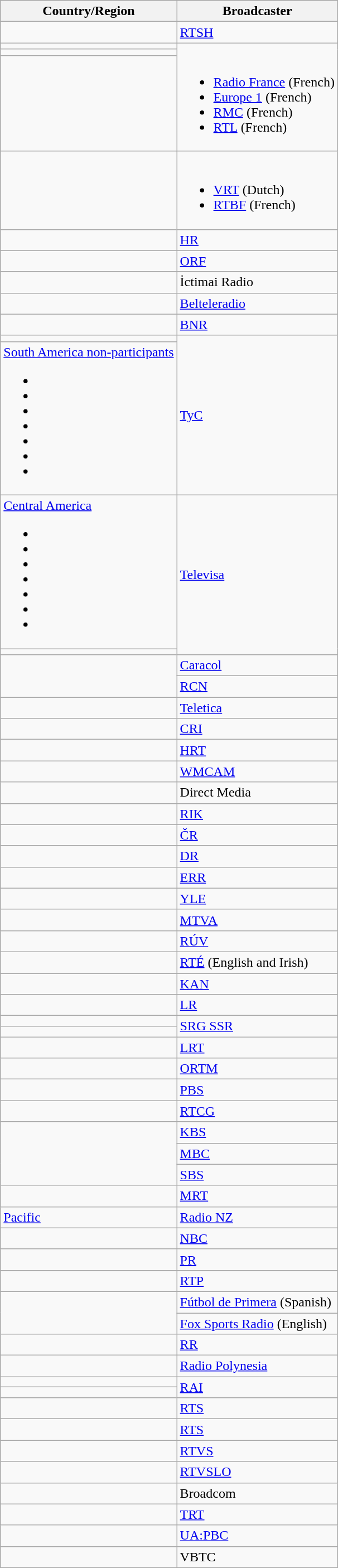<table class="wikitable">
<tr>
<th>Country/Region</th>
<th>Broadcaster</th>
</tr>
<tr>
<td></td>
<td><a href='#'>RTSH</a></td>
</tr>
<tr>
<td></td>
<td rowspan="3"><br><ul><li><a href='#'>Radio France</a> (French)</li><li><a href='#'>Europe 1</a> (French)</li><li><a href='#'>RMC</a> (French)</li><li><a href='#'>RTL</a> (French)</li></ul></td>
</tr>
<tr>
<td></td>
</tr>
<tr>
<td rowspan="2"></td>
</tr>
<tr>
<td rowspan="2"><br><ul><li><a href='#'>VRT</a> (Dutch)</li><li><a href='#'>RTBF</a> (French)</li></ul></td>
</tr>
<tr>
<td></td>
</tr>
<tr>
<td></td>
<td><a href='#'>HR</a></td>
</tr>
<tr>
<td></td>
<td><a href='#'>ORF</a></td>
</tr>
<tr>
<td></td>
<td>İctimai Radio</td>
</tr>
<tr>
<td></td>
<td><a href='#'>Belteleradio</a></td>
</tr>
<tr>
<td></td>
<td><a href='#'>BNR</a></td>
</tr>
<tr>
<td></td>
<td rowspan="2"><a href='#'>TyC</a></td>
</tr>
<tr>
<td><a href='#'>South America non-participants</a><br><ul><li></li><li></li><li></li><li></li><li></li><li></li><li></li></ul></td>
</tr>
<tr>
<td><a href='#'>Central America</a><br><ul><li></li><li></li><li></li><li></li><li></li><li></li><li></li></ul></td>
<td rowspan="2"><a href='#'>Televisa</a></td>
</tr>
<tr>
<td></td>
</tr>
<tr>
<td rowspan="2"></td>
<td><a href='#'>Caracol</a></td>
</tr>
<tr>
<td><a href='#'>RCN</a></td>
</tr>
<tr>
<td></td>
<td><a href='#'>Teletica</a></td>
</tr>
<tr>
<td></td>
<td><a href='#'>CRI</a></td>
</tr>
<tr>
<td></td>
<td><a href='#'>HRT</a></td>
</tr>
<tr>
<td></td>
<td><a href='#'>WMCAM</a></td>
</tr>
<tr>
<td></td>
<td>Direct Media</td>
</tr>
<tr>
<td></td>
<td><a href='#'>RIK</a></td>
</tr>
<tr>
<td></td>
<td><a href='#'>ČR</a></td>
</tr>
<tr>
<td></td>
<td><a href='#'>DR</a></td>
</tr>
<tr>
<td></td>
<td><a href='#'>ERR</a></td>
</tr>
<tr>
<td></td>
<td><a href='#'>YLE</a></td>
</tr>
<tr>
<td></td>
<td><a href='#'>MTVA</a></td>
</tr>
<tr>
<td></td>
<td><a href='#'>RÚV</a></td>
</tr>
<tr>
<td></td>
<td><a href='#'>RTÉ</a> (English and Irish)</td>
</tr>
<tr>
<td></td>
<td><a href='#'>KAN</a></td>
</tr>
<tr>
<td></td>
<td><a href='#'>LR</a></td>
</tr>
<tr>
<td></td>
<td rowspan="2"><a href='#'>SRG SSR</a></td>
</tr>
<tr>
<td></td>
</tr>
<tr>
<td></td>
<td><a href='#'>LRT</a></td>
</tr>
<tr>
<td></td>
<td><a href='#'>ORTM</a></td>
</tr>
<tr>
<td></td>
<td><a href='#'>PBS</a></td>
</tr>
<tr>
<td></td>
<td><a href='#'>RTCG</a></td>
</tr>
<tr>
<td rowspan="3"></td>
<td><a href='#'>KBS</a></td>
</tr>
<tr>
<td><a href='#'>MBC</a></td>
</tr>
<tr>
<td><a href='#'>SBS</a></td>
</tr>
<tr>
<td></td>
<td><a href='#'>MRT</a></td>
</tr>
<tr>
<td><a href='#'>Pacific</a></td>
<td><a href='#'>Radio NZ</a></td>
</tr>
<tr>
<td></td>
<td><a href='#'>NBC</a></td>
</tr>
<tr>
<td></td>
<td><a href='#'>PR</a></td>
</tr>
<tr>
<td></td>
<td><a href='#'>RTP</a></td>
</tr>
<tr>
<td rowspan="2"></td>
<td><a href='#'>Fútbol de Primera</a> (Spanish)</td>
</tr>
<tr>
<td><a href='#'>Fox Sports Radio</a> (English)</td>
</tr>
<tr>
<td></td>
<td><a href='#'>RR</a></td>
</tr>
<tr>
<td></td>
<td><a href='#'>Radio Polynesia</a></td>
</tr>
<tr>
<td></td>
<td rowspan="2"><a href='#'>RAI</a></td>
</tr>
<tr>
<td></td>
</tr>
<tr>
<td></td>
<td><a href='#'>RTS</a></td>
</tr>
<tr>
<td></td>
<td><a href='#'>RTS</a></td>
</tr>
<tr>
<td></td>
<td><a href='#'>RTVS</a></td>
</tr>
<tr>
<td></td>
<td><a href='#'>RTVSLO</a></td>
</tr>
<tr>
<td></td>
<td>Broadcom</td>
</tr>
<tr>
<td></td>
<td><a href='#'>TRT</a></td>
</tr>
<tr>
<td></td>
<td><a href='#'>UA:PBC</a></td>
</tr>
<tr>
<td></td>
<td>VBTC</td>
</tr>
</table>
